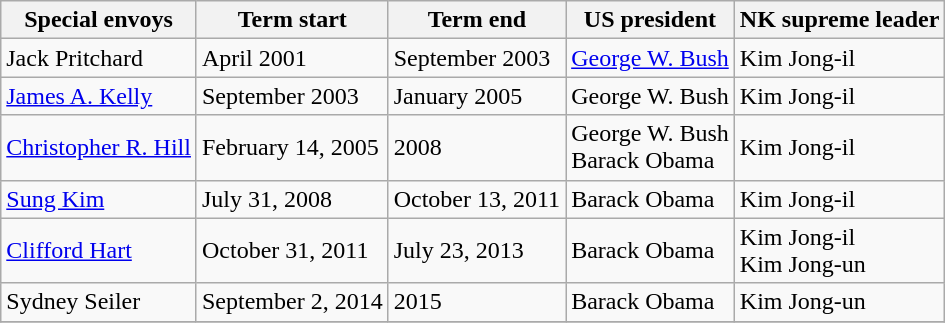<table class="wikitable">
<tr>
<th>Special envoys</th>
<th>Term start</th>
<th>Term end</th>
<th>US president</th>
<th>NK supreme leader</th>
</tr>
<tr>
<td>Jack Pritchard</td>
<td>April 2001</td>
<td>September 2003</td>
<td><a href='#'>George W. Bush</a></td>
<td>Kim Jong-il</td>
</tr>
<tr>
<td><a href='#'>James A. Kelly</a></td>
<td>September 2003</td>
<td>January 2005</td>
<td>George W. Bush</td>
<td>Kim Jong-il</td>
</tr>
<tr>
<td><a href='#'>Christopher R. Hill</a></td>
<td>February 14, 2005</td>
<td>2008</td>
<td>George W. Bush<br>Barack Obama</td>
<td>Kim Jong-il</td>
</tr>
<tr>
<td><a href='#'>Sung Kim</a></td>
<td>July 31, 2008</td>
<td>October 13, 2011</td>
<td>Barack Obama</td>
<td>Kim Jong-il</td>
</tr>
<tr>
<td><a href='#'>Clifford Hart</a></td>
<td>October 31, 2011</td>
<td>July 23, 2013</td>
<td>Barack Obama</td>
<td>Kim Jong-il<br>Kim Jong-un</td>
</tr>
<tr>
<td>Sydney Seiler</td>
<td>September 2, 2014</td>
<td>2015</td>
<td>Barack Obama</td>
<td>Kim Jong-un</td>
</tr>
<tr>
</tr>
</table>
